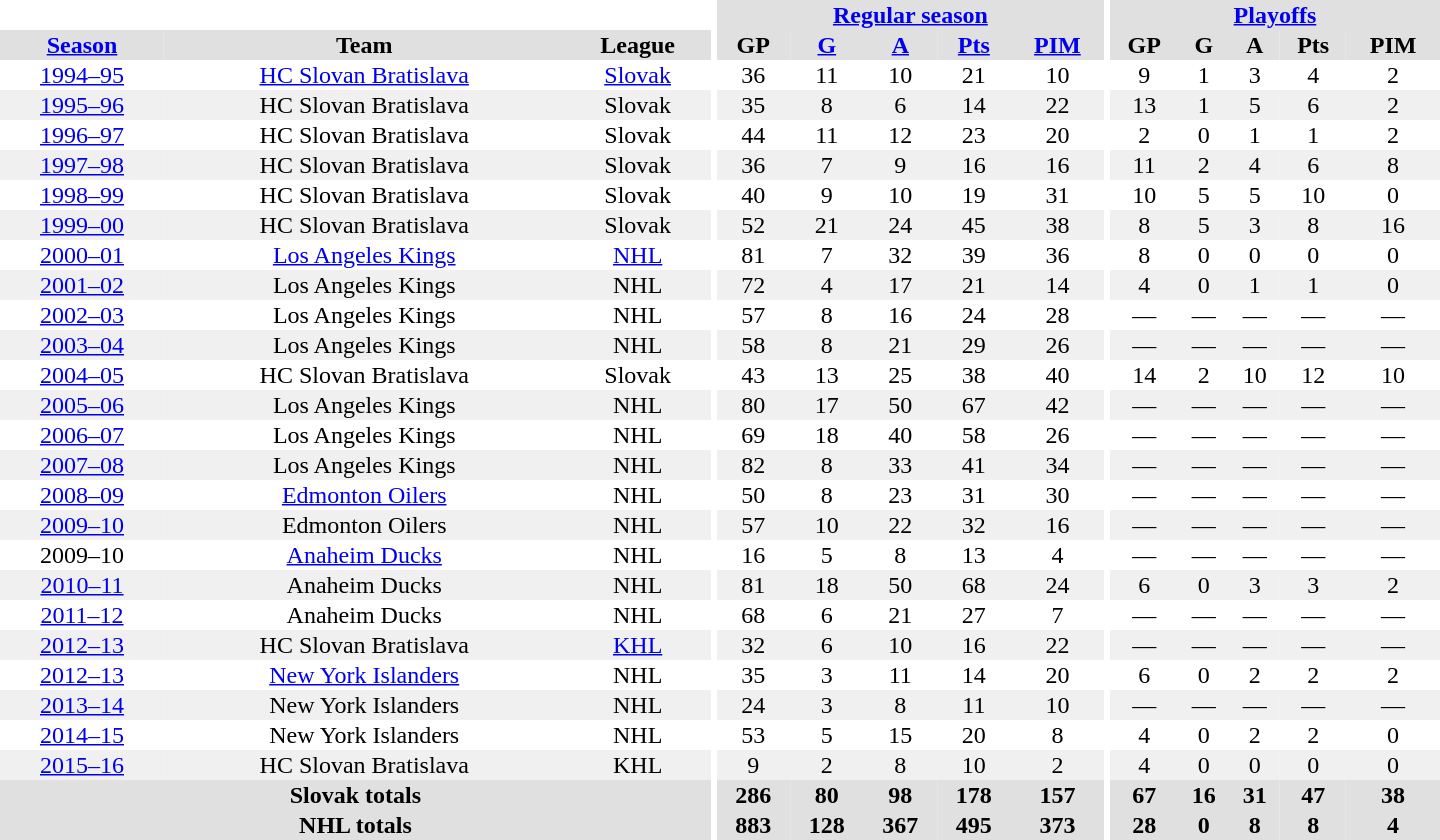<table border="0" cellpadding="1" cellspacing="0" style="text-align:center; width:60em">
<tr bgcolor="#e0e0e0">
<th colspan="3" bgcolor="#ffffff"></th>
<th rowspan="99" bgcolor="#ffffff"></th>
<th colspan="5"><a href='#'>Regular season</a></th>
<th rowspan="99" bgcolor="#ffffff"></th>
<th colspan="5"><a href='#'>Playoffs</a></th>
</tr>
<tr bgcolor="#e0e0e0">
<th><a href='#'>Season</a></th>
<th>Team</th>
<th>League</th>
<th>GP</th>
<th><a href='#'>G</a></th>
<th><a href='#'>A</a></th>
<th><a href='#'>Pts</a></th>
<th><a href='#'>PIM</a></th>
<th>GP</th>
<th>G</th>
<th>A</th>
<th>Pts</th>
<th>PIM</th>
</tr>
<tr>
<td><a href='#'>1994–95</a></td>
<td><a href='#'>HC Slovan Bratislava</a></td>
<td><a href='#'>Slovak</a></td>
<td>36</td>
<td>11</td>
<td>10</td>
<td>21</td>
<td>10</td>
<td>9</td>
<td>1</td>
<td>3</td>
<td>4</td>
<td>2</td>
</tr>
<tr style="background:#f0f0f0;">
<td><a href='#'>1995–96</a></td>
<td>HC Slovan Bratislava</td>
<td>Slovak</td>
<td>35</td>
<td>8</td>
<td>6</td>
<td>14</td>
<td>22</td>
<td>13</td>
<td>1</td>
<td>5</td>
<td>6</td>
<td>2</td>
</tr>
<tr>
<td><a href='#'>1996–97</a></td>
<td>HC Slovan Bratislava</td>
<td>Slovak</td>
<td>44</td>
<td>11</td>
<td>12</td>
<td>23</td>
<td>20</td>
<td>2</td>
<td>0</td>
<td>1</td>
<td>1</td>
<td>2</td>
</tr>
<tr style="background:#f0f0f0;">
<td><a href='#'>1997–98</a></td>
<td>HC Slovan Bratislava</td>
<td>Slovak</td>
<td>36</td>
<td>7</td>
<td>9</td>
<td>16</td>
<td>16</td>
<td>11</td>
<td>2</td>
<td>4</td>
<td>6</td>
<td>8</td>
</tr>
<tr>
<td><a href='#'>1998–99</a></td>
<td>HC Slovan Bratislava</td>
<td>Slovak</td>
<td>40</td>
<td>9</td>
<td>10</td>
<td>19</td>
<td>31</td>
<td>10</td>
<td>5</td>
<td>5</td>
<td>10</td>
<td>0</td>
</tr>
<tr style="background:#f0f0f0;">
<td><a href='#'>1999–00</a></td>
<td>HC Slovan Bratislava</td>
<td>Slovak</td>
<td>52</td>
<td>21</td>
<td>24</td>
<td>45</td>
<td>38</td>
<td>8</td>
<td>5</td>
<td>3</td>
<td>8</td>
<td>16</td>
</tr>
<tr>
<td><a href='#'>2000–01</a></td>
<td><a href='#'>Los Angeles Kings</a></td>
<td><a href='#'>NHL</a></td>
<td>81</td>
<td>7</td>
<td>32</td>
<td>39</td>
<td>36</td>
<td>8</td>
<td>0</td>
<td>0</td>
<td>0</td>
<td>0</td>
</tr>
<tr style="background:#f0f0f0;">
<td><a href='#'>2001–02</a></td>
<td>Los Angeles Kings</td>
<td>NHL</td>
<td>72</td>
<td>4</td>
<td>17</td>
<td>21</td>
<td>14</td>
<td>4</td>
<td>0</td>
<td>1</td>
<td>1</td>
<td>0</td>
</tr>
<tr>
<td><a href='#'>2002–03</a></td>
<td>Los Angeles Kings</td>
<td>NHL</td>
<td>57</td>
<td>8</td>
<td>16</td>
<td>24</td>
<td>28</td>
<td>—</td>
<td>—</td>
<td>—</td>
<td>—</td>
<td>—</td>
</tr>
<tr style="background:#f0f0f0;">
<td><a href='#'>2003–04</a></td>
<td>Los Angeles Kings</td>
<td>NHL</td>
<td>58</td>
<td>8</td>
<td>21</td>
<td>29</td>
<td>26</td>
<td>—</td>
<td>—</td>
<td>—</td>
<td>—</td>
<td>—</td>
</tr>
<tr>
<td><a href='#'>2004–05</a></td>
<td>HC Slovan Bratislava</td>
<td>Slovak</td>
<td>43</td>
<td>13</td>
<td>25</td>
<td>38</td>
<td>40</td>
<td>14</td>
<td>2</td>
<td>10</td>
<td>12</td>
<td>10</td>
</tr>
<tr style="background:#f0f0f0;">
<td><a href='#'>2005–06</a></td>
<td>Los Angeles Kings</td>
<td>NHL</td>
<td>80</td>
<td>17</td>
<td>50</td>
<td>67</td>
<td>42</td>
<td>—</td>
<td>—</td>
<td>—</td>
<td>—</td>
<td>—</td>
</tr>
<tr>
<td><a href='#'>2006–07</a></td>
<td>Los Angeles Kings</td>
<td>NHL</td>
<td>69</td>
<td>18</td>
<td>40</td>
<td>58</td>
<td>26</td>
<td>—</td>
<td>—</td>
<td>—</td>
<td>—</td>
<td>—</td>
</tr>
<tr style="background:#f0f0f0;">
<td><a href='#'>2007–08</a></td>
<td>Los Angeles Kings</td>
<td>NHL</td>
<td>82</td>
<td>8</td>
<td>33</td>
<td>41</td>
<td>34</td>
<td>—</td>
<td>—</td>
<td>—</td>
<td>—</td>
<td>—</td>
</tr>
<tr>
<td><a href='#'>2008–09</a></td>
<td><a href='#'>Edmonton Oilers</a></td>
<td>NHL</td>
<td>50</td>
<td>8</td>
<td>23</td>
<td>31</td>
<td>30</td>
<td>—</td>
<td>—</td>
<td>—</td>
<td>—</td>
<td>—</td>
</tr>
<tr style="background:#f0f0f0;">
<td><a href='#'>2009–10</a></td>
<td>Edmonton Oilers</td>
<td>NHL</td>
<td>57</td>
<td>10</td>
<td>22</td>
<td>32</td>
<td>16</td>
<td>—</td>
<td>—</td>
<td>—</td>
<td>—</td>
<td>—</td>
</tr>
<tr>
<td>2009–10</td>
<td><a href='#'>Anaheim Ducks</a></td>
<td>NHL</td>
<td>16</td>
<td>5</td>
<td>8</td>
<td>13</td>
<td>4</td>
<td>—</td>
<td>—</td>
<td>—</td>
<td>—</td>
<td>—</td>
</tr>
<tr style="background:#f0f0f0;">
<td><a href='#'>2010–11</a></td>
<td>Anaheim Ducks</td>
<td>NHL</td>
<td>81</td>
<td>18</td>
<td>50</td>
<td>68</td>
<td>24</td>
<td>6</td>
<td>0</td>
<td>3</td>
<td>3</td>
<td>2</td>
</tr>
<tr>
<td><a href='#'>2011–12</a></td>
<td>Anaheim Ducks</td>
<td>NHL</td>
<td>68</td>
<td>6</td>
<td>21</td>
<td>27</td>
<td>7</td>
<td>—</td>
<td>—</td>
<td>—</td>
<td>—</td>
<td>—</td>
</tr>
<tr style="background:#f0f0f0;">
<td><a href='#'>2012–13</a></td>
<td>HC Slovan Bratislava</td>
<td><a href='#'>KHL</a></td>
<td>32</td>
<td>6</td>
<td>10</td>
<td>16</td>
<td>22</td>
<td>—</td>
<td>—</td>
<td>—</td>
<td>—</td>
<td>—</td>
</tr>
<tr>
<td><a href='#'>2012–13</a></td>
<td><a href='#'>New York Islanders</a></td>
<td>NHL</td>
<td>35</td>
<td>3</td>
<td>11</td>
<td>14</td>
<td>20</td>
<td>6</td>
<td>0</td>
<td>2</td>
<td>2</td>
<td>2</td>
</tr>
<tr style="background:#f0f0f0;">
<td><a href='#'>2013–14</a></td>
<td>New York Islanders</td>
<td>NHL</td>
<td>24</td>
<td>3</td>
<td>8</td>
<td>11</td>
<td>10</td>
<td>—</td>
<td>—</td>
<td>—</td>
<td>—</td>
<td>—</td>
</tr>
<tr>
<td><a href='#'>2014–15</a></td>
<td>New York Islanders</td>
<td>NHL</td>
<td>53</td>
<td>5</td>
<td>15</td>
<td>20</td>
<td>8</td>
<td>4</td>
<td>0</td>
<td>2</td>
<td>2</td>
<td>0</td>
</tr>
<tr style="background:#f0f0f0;">
<td><a href='#'>2015–16</a></td>
<td>HC Slovan Bratislava</td>
<td>KHL</td>
<td>9</td>
<td>2</td>
<td>8</td>
<td>10</td>
<td>2</td>
<td>4</td>
<td>0</td>
<td>0</td>
<td>0</td>
<td>0</td>
</tr>
<tr style="background:#e0e0e0;">
<th colspan="3">Slovak totals</th>
<th>286</th>
<th>80</th>
<th>98</th>
<th>178</th>
<th>157</th>
<th>67</th>
<th>16</th>
<th>31</th>
<th>47</th>
<th>38</th>
</tr>
<tr style="background:#e0e0e0;">
<th colspan="3">NHL totals</th>
<th>883</th>
<th>128</th>
<th>367</th>
<th>495</th>
<th>373</th>
<th>28</th>
<th>0</th>
<th>8</th>
<th>8</th>
<th>4</th>
</tr>
</table>
